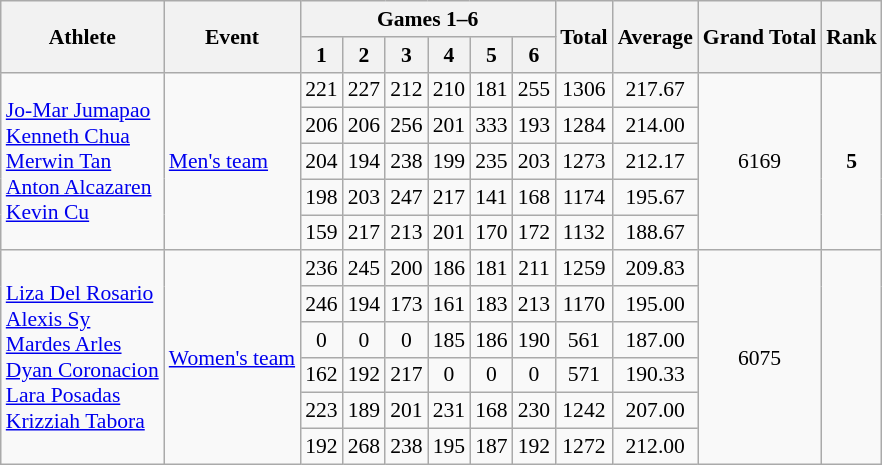<table class="wikitable" style="font-size:90%;">
<tr>
<th rowspan=2>Athlete</th>
<th rowspan=2>Event</th>
<th colspan=6>Games 1–6</th>
<th rowspan=2>Total</th>
<th rowspan=2>Average</th>
<th rowspan=2>Grand Total</th>
<th rowspan=2>Rank</th>
</tr>
<tr>
<th>1</th>
<th>2</th>
<th>3</th>
<th>4</th>
<th>5</th>
<th>6</th>
</tr>
<tr>
<td rowspan=5><a href='#'>Jo-Mar Jumapao</a><br><a href='#'>Kenneth Chua</a><br><a href='#'>Merwin Tan</a><br><a href='#'>Anton Alcazaren</a><br><a href='#'>Kevin Cu</a></td>
<td rowspan=5><a href='#'>Men's team</a></td>
<td align=center>221</td>
<td align=center>227</td>
<td align=center>212</td>
<td align=center>210</td>
<td align=center>181</td>
<td align=center>255</td>
<td align=center>1306</td>
<td align=center>217.67</td>
<td style="text-align:center;" rowspan="5">6169</td>
<td style="text-align:center;" rowspan="5"><strong>5</strong></td>
</tr>
<tr>
<td align=center>206</td>
<td align=center>206</td>
<td align=center>256</td>
<td align=center>201</td>
<td align=center>333</td>
<td align=center>193</td>
<td align=center>1284</td>
<td align=center>214.00</td>
</tr>
<tr>
<td align=center>204</td>
<td align=center>194</td>
<td align=center>238</td>
<td align=center>199</td>
<td align=center>235</td>
<td align=center>203</td>
<td align=center>1273</td>
<td align=center>212.17</td>
</tr>
<tr>
<td align=center>198</td>
<td align=center>203</td>
<td align=center>247</td>
<td align=center>217</td>
<td align=center>141</td>
<td align=center>168</td>
<td align=center>1174</td>
<td align=center>195.67</td>
</tr>
<tr>
<td align=center>159</td>
<td align=center>217</td>
<td align=center>213</td>
<td align=center>201</td>
<td align=center>170</td>
<td align=center>172</td>
<td align=center>1132</td>
<td align=center>188.67</td>
</tr>
<tr>
<td rowspan=6><a href='#'>Liza Del Rosario</a><br><a href='#'>Alexis Sy</a><br><a href='#'>Mardes Arles</a><br><a href='#'>Dyan Coronacion</a><br><a href='#'>Lara Posadas</a><br><a href='#'>Krizziah Tabora</a></td>
<td rowspan=6><a href='#'>Women's team</a></td>
<td align=center>236</td>
<td align=center>245</td>
<td align=center>200</td>
<td align=center>186</td>
<td align=center>181</td>
<td align=center>211</td>
<td align=center>1259</td>
<td align=center>209.83</td>
<td style="text-align:center;" rowspan="6">6075</td>
<td style="text-align:center;" rowspan="6"></td>
</tr>
<tr>
<td align=center>246</td>
<td align=center>194</td>
<td align=center>173</td>
<td align=center>161</td>
<td align=center>183</td>
<td align=center>213</td>
<td align=center>1170</td>
<td align=center>195.00</td>
</tr>
<tr>
<td align=center>0</td>
<td align=center>0</td>
<td align=center>0</td>
<td align=center>185</td>
<td align=center>186</td>
<td align=center>190</td>
<td align=center>561</td>
<td align=center>187.00</td>
</tr>
<tr>
<td align=center>162</td>
<td align=center>192</td>
<td align=center>217</td>
<td align=center>0</td>
<td align=center>0</td>
<td align=center>0</td>
<td align=center>571</td>
<td align=center>190.33</td>
</tr>
<tr>
<td align=center>223</td>
<td align=center>189</td>
<td align=center>201</td>
<td align=center>231</td>
<td align=center>168</td>
<td align=center>230</td>
<td align=center>1242</td>
<td align=center>207.00</td>
</tr>
<tr>
<td align=center>192</td>
<td align=center>268</td>
<td align=center>238</td>
<td align=center>195</td>
<td align=center>187</td>
<td align=center>192</td>
<td align=center>1272</td>
<td align=center>212.00</td>
</tr>
</table>
